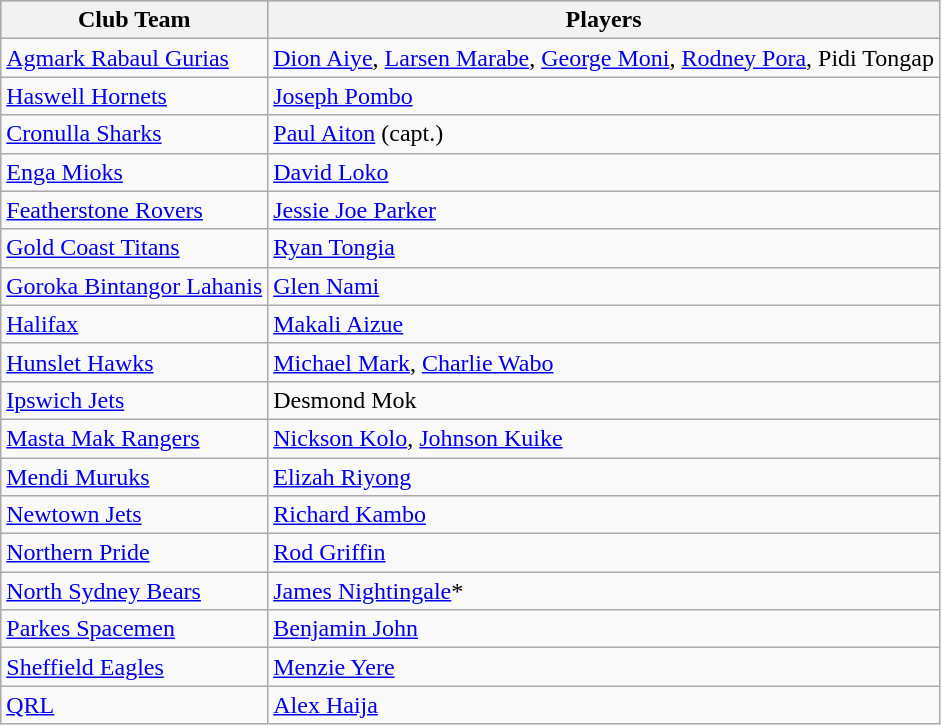<table class="wikitable">
<tr style="background:#bdb76b;">
<th>Club Team</th>
<th>Players</th>
</tr>
<tr>
<td> <a href='#'>Agmark Rabaul Gurias</a></td>
<td><a href='#'>Dion Aiye</a>, <a href='#'>Larsen Marabe</a>, <a href='#'>George Moni</a>, <a href='#'>Rodney Pora</a>, Pidi Tongap</td>
</tr>
<tr>
<td> <a href='#'>Haswell Hornets</a></td>
<td><a href='#'>Joseph Pombo</a></td>
</tr>
<tr>
<td> <a href='#'>Cronulla Sharks</a></td>
<td><a href='#'>Paul Aiton</a> (capt.)</td>
</tr>
<tr>
<td> <a href='#'>Enga Mioks</a></td>
<td><a href='#'>David Loko</a></td>
</tr>
<tr>
<td> <a href='#'>Featherstone Rovers</a></td>
<td><a href='#'>Jessie Joe Parker</a></td>
</tr>
<tr>
<td> <a href='#'>Gold Coast Titans</a></td>
<td><a href='#'>Ryan Tongia</a></td>
</tr>
<tr>
<td> <a href='#'>Goroka Bintangor Lahanis</a></td>
<td><a href='#'>Glen Nami</a></td>
</tr>
<tr>
<td> <a href='#'>Halifax</a></td>
<td><a href='#'>Makali Aizue</a></td>
</tr>
<tr>
<td> <a href='#'>Hunslet Hawks</a></td>
<td><a href='#'>Michael Mark</a>, <a href='#'>Charlie Wabo</a></td>
</tr>
<tr>
<td> <a href='#'>Ipswich Jets</a></td>
<td>Desmond Mok</td>
</tr>
<tr>
<td> <a href='#'>Masta Mak Rangers</a></td>
<td><a href='#'>Nickson Kolo</a>, <a href='#'>Johnson Kuike</a></td>
</tr>
<tr>
<td> <a href='#'>Mendi Muruks</a></td>
<td><a href='#'>Elizah Riyong</a></td>
</tr>
<tr>
<td> <a href='#'>Newtown Jets</a></td>
<td><a href='#'>Richard Kambo</a></td>
</tr>
<tr>
<td> <a href='#'>Northern Pride</a></td>
<td><a href='#'>Rod Griffin</a></td>
</tr>
<tr>
<td> <a href='#'>North Sydney Bears</a></td>
<td><a href='#'>James Nightingale</a>*</td>
</tr>
<tr>
<td> <a href='#'>Parkes Spacemen</a></td>
<td><a href='#'>Benjamin John</a></td>
</tr>
<tr>
<td> <a href='#'>Sheffield Eagles</a></td>
<td><a href='#'>Menzie Yere</a></td>
</tr>
<tr>
<td><a href='#'>QRL</a></td>
<td><a href='#'>Alex Haija</a></td>
</tr>
</table>
